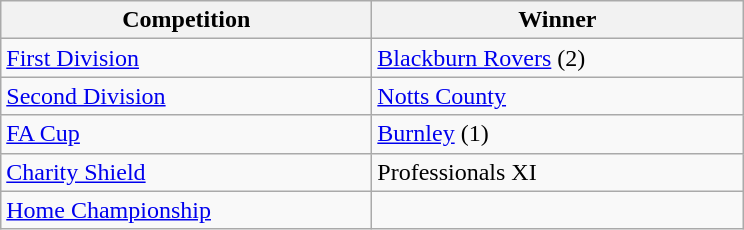<table class="wikitable">
<tr>
<th style="width:15em">Competition</th>
<th style="width:15em">Winner</th>
</tr>
<tr>
<td><a href='#'>First Division</a></td>
<td><a href='#'>Blackburn Rovers</a> (2)</td>
</tr>
<tr>
<td><a href='#'>Second Division</a></td>
<td><a href='#'>Notts County</a></td>
</tr>
<tr>
<td><a href='#'>FA Cup</a></td>
<td><a href='#'>Burnley</a> (1)</td>
</tr>
<tr>
<td><a href='#'>Charity Shield</a></td>
<td>Professionals XI</td>
</tr>
<tr>
<td><a href='#'>Home Championship</a></td>
<td></td>
</tr>
</table>
